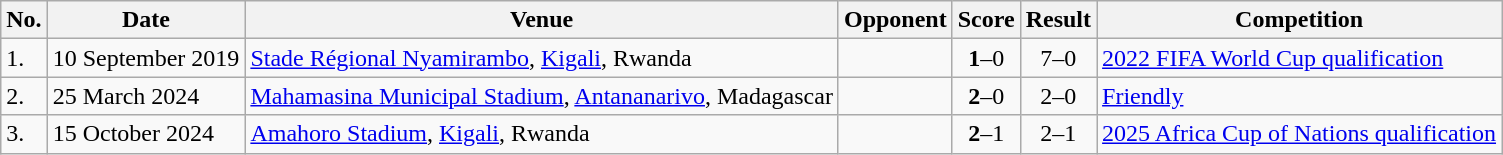<table class="wikitable" style="font-size:100%;">
<tr>
<th>No.</th>
<th>Date</th>
<th>Venue</th>
<th>Opponent</th>
<th>Score</th>
<th>Result</th>
<th>Competition</th>
</tr>
<tr>
<td>1.</td>
<td>10 September 2019</td>
<td><a href='#'>Stade Régional Nyamirambo</a>, <a href='#'>Kigali</a>, Rwanda</td>
<td></td>
<td align=center><strong>1</strong>–0</td>
<td align=center>7–0</td>
<td><a href='#'>2022 FIFA World Cup qualification</a></td>
</tr>
<tr>
<td>2.</td>
<td>25 March 2024</td>
<td><a href='#'>Mahamasina Municipal Stadium</a>, <a href='#'>Antananarivo</a>, Madagascar</td>
<td></td>
<td align=center><strong>2</strong>–0</td>
<td align=center>2–0</td>
<td><a href='#'>Friendly</a></td>
</tr>
<tr>
<td>3.</td>
<td>15 October 2024</td>
<td><a href='#'>Amahoro Stadium</a>, <a href='#'>Kigali</a>, Rwanda</td>
<td></td>
<td align=center><strong>2</strong>–1</td>
<td align=center>2–1</td>
<td><a href='#'>2025 Africa Cup of Nations qualification</a></td>
</tr>
</table>
